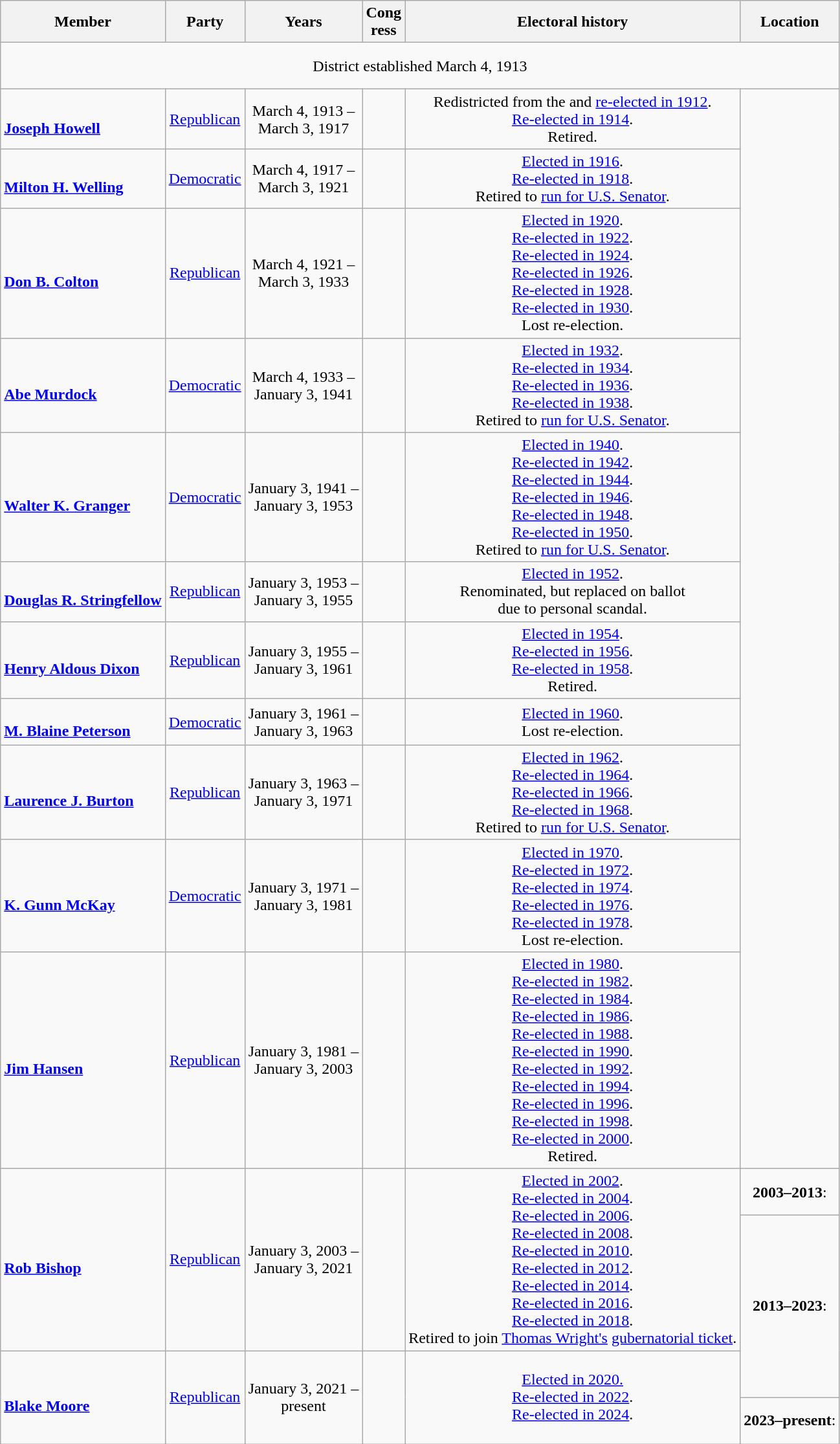<table class=wikitable style="text-align:center">
<tr>
<th>Member</th>
<th>Party</th>
<th>Years</th>
<th>Cong<br>ress</th>
<th>Electoral history</th>
<th>Location</th>
</tr>
<tr style="height:3em">
<td colspan=8>District established March 4, 1913</td>
</tr>
<tr style="height:3em">
<td align=left><br><strong><a href='#'>Joseph Howell</a></strong><br></td>
<td><a href='#'>Republican</a></td>
<td nowrap>March 4, 1913 –<br>March 3, 1917</td>
<td></td>
<td>Redistricted from the  and <a href='#'>re-elected in 1912</a>.<br><a href='#'>Re-elected in 1914</a>.<br>Retired.</td>
<td rowspan=11></td>
</tr>
<tr style="height:3em">
<td align=left><br><strong><a href='#'>Milton H. Welling</a></strong><br></td>
<td><a href='#'>Democratic</a></td>
<td nowrap>March 4, 1917 –<br>March 3, 1921</td>
<td></td>
<td><a href='#'>Elected in 1916</a>.<br><a href='#'>Re-elected in 1918</a>.<br>Retired to <a href='#'>run for U.S. Senator</a>.</td>
</tr>
<tr style="height:3em">
<td align=left><br><strong><a href='#'>Don B. Colton</a></strong><br></td>
<td><a href='#'>Republican</a></td>
<td nowrap>March 4, 1921 –<br>March 3, 1933</td>
<td></td>
<td><a href='#'>Elected in 1920</a>.<br><a href='#'>Re-elected in 1922</a>.<br><a href='#'>Re-elected in 1924</a>.<br><a href='#'>Re-elected in 1926</a>.<br><a href='#'>Re-elected in 1928</a>.<br><a href='#'>Re-elected in 1930</a>.<br>Lost re-election.</td>
</tr>
<tr style="height:3em">
<td align=left><br><strong><a href='#'>Abe Murdock</a></strong><br></td>
<td><a href='#'>Democratic</a></td>
<td nowrap>March 4, 1933 –<br>January 3, 1941</td>
<td></td>
<td><a href='#'>Elected in 1932</a>.<br><a href='#'>Re-elected in 1934</a>.<br><a href='#'>Re-elected in 1936</a>.<br><a href='#'>Re-elected in 1938</a>.<br>Retired to <a href='#'>run for U.S. Senator</a>.</td>
</tr>
<tr style="height:3em">
<td align=left><br><strong><a href='#'>Walter K. Granger</a></strong><br></td>
<td><a href='#'>Democratic</a></td>
<td nowrap>January 3, 1941 –<br>January 3, 1953</td>
<td></td>
<td><a href='#'>Elected in 1940</a>.<br><a href='#'>Re-elected in 1942</a>.<br><a href='#'>Re-elected in 1944</a>.<br><a href='#'>Re-elected in 1946</a>.<br><a href='#'>Re-elected in 1948</a>.<br><a href='#'>Re-elected in 1950</a>.<br>Retired to <a href='#'>run for U.S. Senator</a>.</td>
</tr>
<tr style="height:3em">
<td align=left><br><strong><a href='#'>Douglas R. Stringfellow</a></strong><br></td>
<td><a href='#'>Republican</a></td>
<td nowrap>January 3, 1953 –<br>January 3, 1955</td>
<td></td>
<td><a href='#'>Elected in 1952</a>.<br>Renominated, but replaced on ballot<br>due to personal scandal.</td>
</tr>
<tr style="height:3em">
<td align=left><br><strong><a href='#'>Henry Aldous Dixon</a></strong><br></td>
<td><a href='#'>Republican</a></td>
<td nowrap>January 3, 1955 –<br>January 3, 1961</td>
<td></td>
<td><a href='#'>Elected in 1954</a>.<br><a href='#'>Re-elected in 1956</a>.<br><a href='#'>Re-elected in 1958</a>.<br>Retired.</td>
</tr>
<tr style="height:3em">
<td align=left><br><strong><a href='#'>M. Blaine Peterson</a></strong><br></td>
<td><a href='#'>Democratic</a></td>
<td nowrap>January 3, 1961 –<br>January 3, 1963</td>
<td></td>
<td><a href='#'>Elected in 1960</a>.<br>Lost re-election.</td>
</tr>
<tr style="height:3em">
<td align=left><br><strong><a href='#'>Laurence J. Burton</a></strong><br></td>
<td><a href='#'>Republican</a></td>
<td nowrap>January 3, 1963 –<br>January 3, 1971</td>
<td></td>
<td><a href='#'>Elected in 1962</a>.<br><a href='#'>Re-elected in 1964</a>.<br><a href='#'>Re-elected in 1966</a>.<br><a href='#'>Re-elected in 1968</a>.<br>Retired to <a href='#'>run for U.S. Senator</a>.</td>
</tr>
<tr style="height:3em">
<td align=left><br><strong><a href='#'>K. Gunn McKay</a></strong><br></td>
<td><a href='#'>Democratic</a></td>
<td nowrap>January 3, 1971 –<br>January 3, 1981</td>
<td></td>
<td><a href='#'>Elected in 1970</a>.<br><a href='#'>Re-elected in 1972</a>.<br><a href='#'>Re-elected in 1974</a>.<br><a href='#'>Re-elected in 1976</a>.<br><a href='#'>Re-elected in 1978</a>.<br>Lost re-election.</td>
</tr>
<tr style="height:3em">
<td align=left><br><strong><a href='#'>Jim Hansen</a></strong><br></td>
<td><a href='#'>Republican</a></td>
<td nowrap>January 3, 1981 –<br>January 3, 2003</td>
<td></td>
<td><a href='#'>Elected in 1980</a>.<br><a href='#'>Re-elected in 1982</a>.<br><a href='#'>Re-elected in 1984</a>.<br><a href='#'>Re-elected in 1986</a>.<br><a href='#'>Re-elected in 1988</a>.<br><a href='#'>Re-elected in 1990</a>.<br><a href='#'>Re-elected in 1992</a>.<br><a href='#'>Re-elected in 1994</a>.<br><a href='#'>Re-elected in 1996</a>.<br><a href='#'>Re-elected in 1998</a>.<br><a href='#'>Re-elected in 2000</a>.<br>Retired.</td>
</tr>
<tr style="height:3em">
<td rowspan=2 align=left><br><strong><a href='#'>Rob Bishop</a></strong><br></td>
<td rowspan=2 ><a href='#'>Republican</a></td>
<td rowspan=2 nowrap>January 3, 2003 –<br>January 3, 2021</td>
<td rowspan=2></td>
<td rowspan=2><a href='#'>Elected in 2002</a>.<br><a href='#'>Re-elected in 2004</a>.<br><a href='#'>Re-elected in 2006</a>.<br><a href='#'>Re-elected in 2008</a>.<br><a href='#'>Re-elected in 2010</a>.<br><a href='#'>Re-elected in 2012</a>.<br><a href='#'>Re-elected in 2014</a>.<br><a href='#'>Re-elected in 2016</a>.<br><a href='#'>Re-elected in 2018</a>.<br>Retired to join <a href='#'>Thomas Wright's</a> <a href='#'>gubernatorial ticket</a>.</td>
<td><strong>2003–2013</strong>:<br></td>
</tr>
<tr style="height:3em">
<td rowspan=2><strong>2013–2023</strong>:<br></td>
</tr>
<tr style="height:3em">
<td rowspan=2 align=left><br><strong><a href='#'>Blake Moore</a></strong><br></td>
<td rowspan=2 ><a href='#'>Republican</a></td>
<td rowspan=2>January 3, 2021 –<br>present</td>
<td rowspan=2></td>
<td rowspan=2><a href='#'>Elected in 2020.</a><br><a href='#'>Re-elected in 2022</a>.<br><a href='#'>Re-elected in 2024</a>.</td>
</tr>
<tr style="height:3em">
<td><strong>2023–present</strong>:<br></td>
</tr>
</table>
